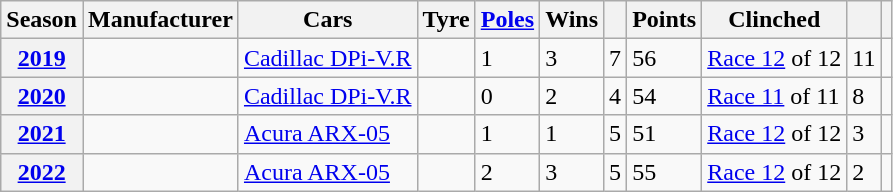<table class="wikitable">
<tr>
<th>Season</th>
<th>Manufacturer</th>
<th>Cars</th>
<th>Tyre</th>
<th><a href='#'>Poles</a></th>
<th>Wins</th>
<th></th>
<th>Points</th>
<th>Clinched</th>
<th></th>
<th></th>
</tr>
<tr>
<th><a href='#'>2019</a></th>
<td></td>
<td><a href='#'>Cadillac DPi-V.R</a></td>
<td></td>
<td>1</td>
<td>3</td>
<td>7</td>
<td>56</td>
<td><a href='#'>Race 12</a> of 12</td>
<td>11</td>
<td></td>
</tr>
<tr>
<th><a href='#'>2020</a></th>
<td></td>
<td><a href='#'>Cadillac DPi-V.R</a></td>
<td></td>
<td>0</td>
<td>2</td>
<td>4</td>
<td>54</td>
<td><a href='#'>Race 11</a> of 11</td>
<td>8</td>
<td></td>
</tr>
<tr>
<th><a href='#'>2021</a></th>
<td></td>
<td><a href='#'>Acura ARX-05</a></td>
<td></td>
<td>1</td>
<td>1</td>
<td>5</td>
<td>51</td>
<td><a href='#'>Race 12</a> of 12</td>
<td>3</td>
<td></td>
</tr>
<tr>
<th><a href='#'>2022</a></th>
<td></td>
<td><a href='#'>Acura ARX-05</a></td>
<td></td>
<td>2</td>
<td>3</td>
<td>5</td>
<td>55</td>
<td><a href='#'>Race 12</a> of 12</td>
<td>2</td>
<td></td>
</tr>
</table>
